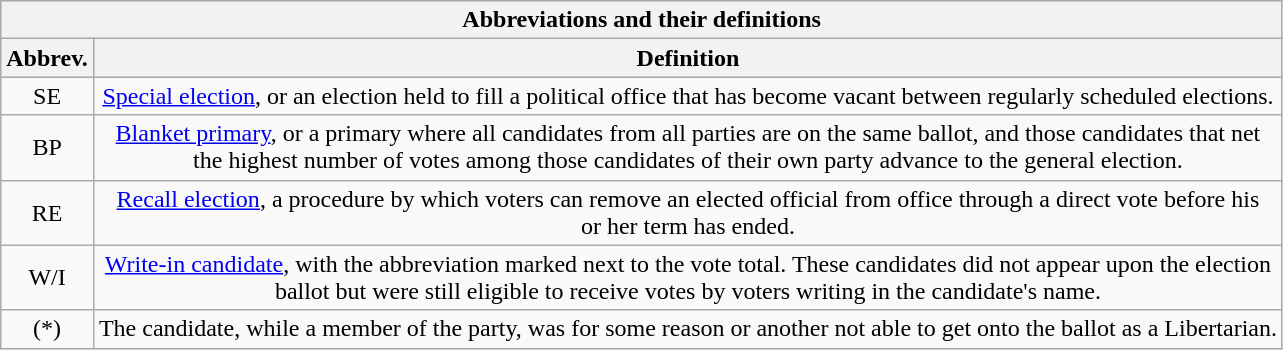<table class=wikitable style="text-align:center;">
<tr style="background:lightgrey;">
<th colspan="9">Abbreviations and their definitions</th>
</tr>
<tr style="background:lightgrey;">
<th>Abbrev.</th>
<th>Definition</th>
</tr>
<tr>
<td>SE</td>
<td><a href='#'>Special election</a>, or an election held to fill a political office that has become vacant between regularly scheduled elections.</td>
</tr>
<tr>
<td>BP</td>
<td><a href='#'>Blanket primary</a>, or a primary where all candidates from all parties are on the same ballot, and those candidates that net <br>the highest number of votes among those candidates of their own party advance to the general election.</td>
</tr>
<tr>
<td>RE</td>
<td><a href='#'>Recall election</a>, a procedure by which voters can remove an elected official from office through a direct vote before his <br>or her term has ended.</td>
</tr>
<tr>
<td>W/I</td>
<td><a href='#'>Write-in candidate</a>, with the abbreviation marked next to the vote total. These candidates did not appear upon the election <br>ballot but were still eligible to receive votes by voters writing in the candidate's name.</td>
</tr>
<tr>
<td>(*)</td>
<td>The candidate, while a member of the party, was for some reason or another not able to get onto the ballot as a Libertarian.</td>
</tr>
</table>
